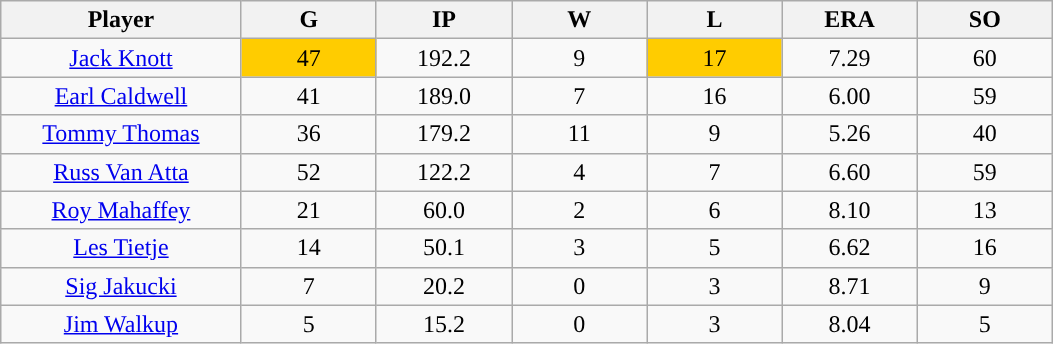<table class="wikitable sortable">
<tr>
<th bgcolor="#DDDDFF" width="16%">Player</th>
<th bgcolor="#DDDDFF" width="9%">G</th>
<th bgcolor="#DDDDFF" width="9%">IP</th>
<th bgcolor="#DDDDFF" width="9%">W</th>
<th bgcolor="#DDDDFF" width="9%">L</th>
<th bgcolor="#DDDDFF" width="9%">ERA</th>
<th bgcolor="#DDDDFF" width="9%">SO</th>
</tr>
<tr align="center">
<td><a href='#'>Jack Knott</a></td>
<td style="background:#fc0;">47</td>
<td>192.2</td>
<td>9</td>
<td style="background:#fc0;">17</td>
<td>7.29</td>
<td>60</td>
</tr>
<tr align=center>
<td><a href='#'>Earl Caldwell</a></td>
<td>41</td>
<td>189.0</td>
<td>7</td>
<td>16</td>
<td>6.00</td>
<td>59</td>
</tr>
<tr align=center>
<td><a href='#'>Tommy Thomas</a></td>
<td>36</td>
<td>179.2</td>
<td>11</td>
<td>9</td>
<td>5.26</td>
<td>40</td>
</tr>
<tr align=center>
<td><a href='#'>Russ Van Atta</a></td>
<td>52</td>
<td>122.2</td>
<td>4</td>
<td>7</td>
<td>6.60</td>
<td>59</td>
</tr>
<tr align=center>
<td><a href='#'>Roy Mahaffey</a></td>
<td>21</td>
<td>60.0</td>
<td>2</td>
<td>6</td>
<td>8.10</td>
<td>13</td>
</tr>
<tr align=center>
<td><a href='#'>Les Tietje</a></td>
<td>14</td>
<td>50.1</td>
<td>3</td>
<td>5</td>
<td>6.62</td>
<td>16</td>
</tr>
<tr align=center>
<td><a href='#'>Sig Jakucki</a></td>
<td>7</td>
<td>20.2</td>
<td>0</td>
<td>3</td>
<td>8.71</td>
<td>9</td>
</tr>
<tr align=center>
<td><a href='#'>Jim Walkup</a></td>
<td>5</td>
<td>15.2</td>
<td>0</td>
<td>3</td>
<td>8.04</td>
<td>5</td>
</tr>
</table>
